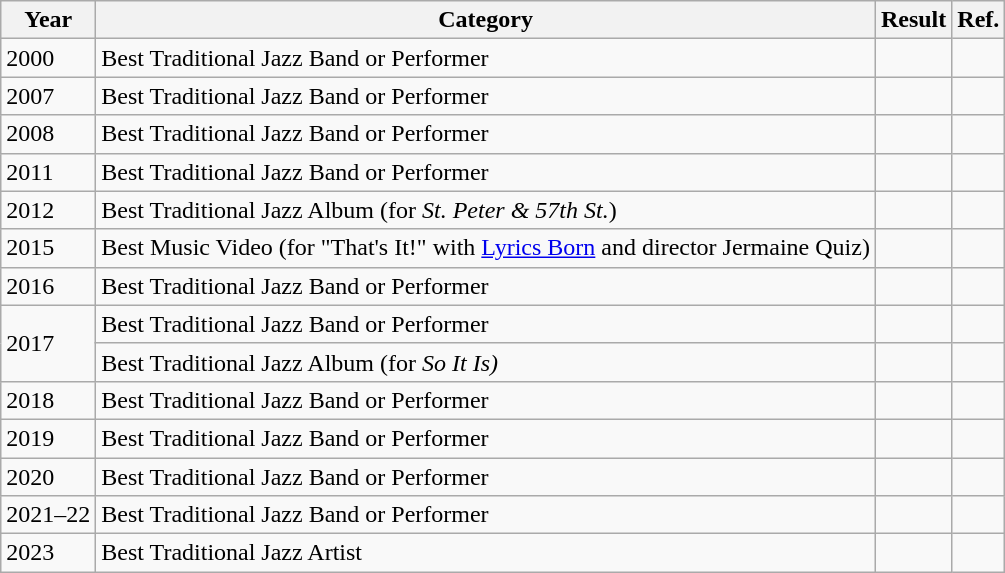<table class="wikitable">
<tr>
<th>Year</th>
<th>Category</th>
<th>Result</th>
<th>Ref.</th>
</tr>
<tr>
<td>2000</td>
<td>Best Traditional Jazz Band or Performer</td>
<td></td>
<td></td>
</tr>
<tr>
<td>2007</td>
<td>Best Traditional Jazz Band or Performer</td>
<td></td>
<td></td>
</tr>
<tr>
<td>2008</td>
<td>Best Traditional Jazz Band or Performer</td>
<td></td>
<td></td>
</tr>
<tr>
<td>2011</td>
<td>Best Traditional Jazz Band or Performer</td>
<td></td>
<td></td>
</tr>
<tr>
<td>2012</td>
<td>Best Traditional Jazz Album (for <em>St. Peter & 57th St.</em>)</td>
<td></td>
<td></td>
</tr>
<tr>
<td>2015</td>
<td>Best Music Video (for "That's It!" with <a href='#'>Lyrics Born</a> and director Jermaine Quiz)</td>
<td></td>
<td></td>
</tr>
<tr>
<td>2016</td>
<td>Best Traditional Jazz Band or Performer</td>
<td></td>
<td></td>
</tr>
<tr>
<td rowspan="2">2017</td>
<td>Best Traditional Jazz Band or Performer</td>
<td></td>
<td></td>
</tr>
<tr>
<td>Best Traditional Jazz Album (for <em>So It Is)</em></td>
<td></td>
<td></td>
</tr>
<tr>
<td>2018</td>
<td>Best Traditional Jazz Band or Performer</td>
<td></td>
<td></td>
</tr>
<tr>
<td>2019</td>
<td>Best Traditional Jazz Band or Performer</td>
<td></td>
<td></td>
</tr>
<tr>
<td>2020</td>
<td>Best Traditional Jazz Band or Performer</td>
<td></td>
<td></td>
</tr>
<tr>
<td>2021–22</td>
<td>Best Traditional Jazz Band or Performer</td>
<td></td>
<td></td>
</tr>
<tr>
<td>2023</td>
<td>Best Traditional Jazz Artist</td>
<td></td>
<td></td>
</tr>
</table>
